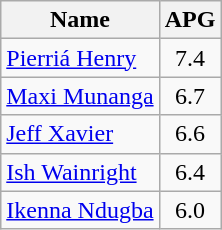<table class="wikitable">
<tr>
<th>Name</th>
<th>APG</th>
</tr>
<tr>
<td> <a href='#'>Pierriá Henry</a></td>
<td align=center>7.4</td>
</tr>
<tr>
<td> <a href='#'>Maxi Munanga</a></td>
<td align=center>6.7</td>
</tr>
<tr>
<td> <a href='#'>Jeff Xavier</a></td>
<td align=center>6.6</td>
</tr>
<tr>
<td> <a href='#'>Ish Wainright</a></td>
<td align=center>6.4</td>
</tr>
<tr>
<td> <a href='#'>Ikenna Ndugba</a></td>
<td align=center>6.0</td>
</tr>
</table>
